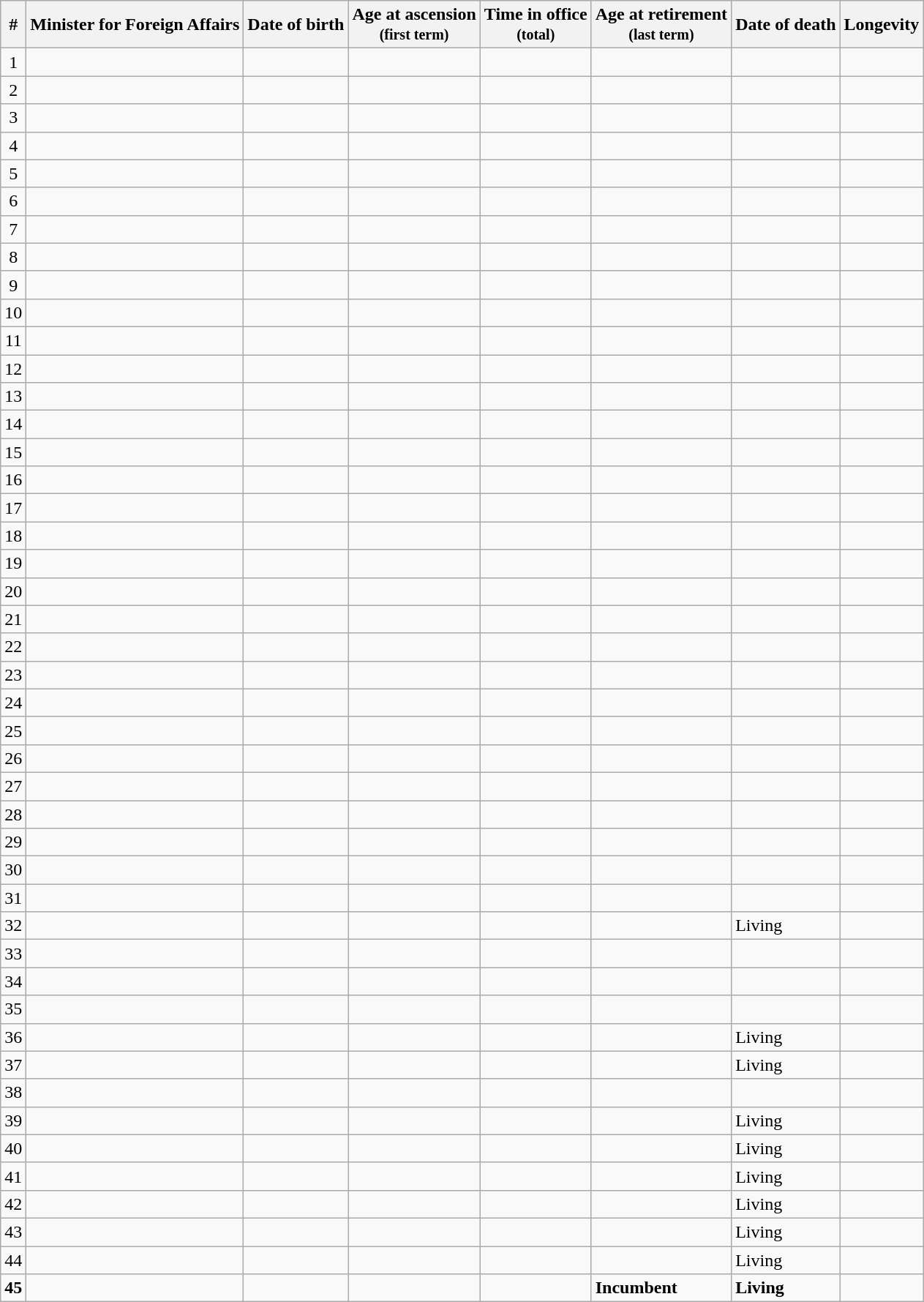<table class="wikitable sortable" style="">
<tr>
<th>#</th>
<th>Minister for Foreign Affairs</th>
<th>Date of birth</th>
<th>Age at ascension<br><small>(first term)</small></th>
<th>Time in office<br><small>(total)</small></th>
<th>Age at retirement<br><small>(last term)</small></th>
<th>Date of death</th>
<th>Longevity</th>
</tr>
<tr>
<td align="center">1</td>
<td></td>
<td></td>
<td></td>
<td></td>
<td></td>
<td></td>
<td></td>
</tr>
<tr>
<td align="center">2</td>
<td></td>
<td></td>
<td></td>
<td></td>
<td></td>
<td></td>
<td></td>
</tr>
<tr>
<td align="center">3</td>
<td></td>
<td></td>
<td></td>
<td></td>
<td></td>
<td></td>
<td></td>
</tr>
<tr>
<td align="center">4</td>
<td></td>
<td></td>
<td></td>
<td></td>
<td></td>
<td></td>
<td></td>
</tr>
<tr>
<td align="center">5</td>
<td></td>
<td></td>
<td></td>
<td></td>
<td></td>
<td></td>
<td></td>
</tr>
<tr>
<td align="center">6</td>
<td></td>
<td></td>
<td></td>
<td></td>
<td></td>
<td></td>
<td></td>
</tr>
<tr>
<td align="center">7</td>
<td></td>
<td></td>
<td></td>
<td></td>
<td></td>
<td></td>
<td></td>
</tr>
<tr>
<td align="center">8</td>
<td></td>
<td></td>
<td></td>
<td></td>
<td></td>
<td></td>
<td></td>
</tr>
<tr>
<td align="center">9</td>
<td></td>
<td></td>
<td></td>
<td></td>
<td></td>
<td></td>
<td></td>
</tr>
<tr>
<td align="center">10</td>
<td></td>
<td></td>
<td></td>
<td></td>
<td></td>
<td></td>
<td></td>
</tr>
<tr>
<td align="center">11</td>
<td></td>
<td></td>
<td></td>
<td></td>
<td></td>
<td></td>
<td></td>
</tr>
<tr>
<td align="center">12</td>
<td></td>
<td></td>
<td></td>
<td></td>
<td></td>
<td></td>
<td></td>
</tr>
<tr>
<td align="center">13</td>
<td></td>
<td></td>
<td></td>
<td></td>
<td></td>
<td></td>
<td></td>
</tr>
<tr>
<td align="center">14</td>
<td></td>
<td></td>
<td></td>
<td></td>
<td></td>
<td></td>
<td></td>
</tr>
<tr>
<td align="center">15</td>
<td></td>
<td></td>
<td></td>
<td></td>
<td></td>
<td></td>
<td></td>
</tr>
<tr>
<td align="center">16</td>
<td></td>
<td></td>
<td></td>
<td></td>
<td></td>
<td></td>
<td></td>
</tr>
<tr>
<td align="center">17</td>
<td></td>
<td></td>
<td></td>
<td></td>
<td></td>
<td></td>
<td></td>
</tr>
<tr>
<td align="center">18</td>
<td></td>
<td></td>
<td></td>
<td></td>
<td></td>
<td></td>
<td></td>
</tr>
<tr>
<td align="center">19</td>
<td></td>
<td></td>
<td></td>
<td></td>
<td></td>
<td></td>
<td></td>
</tr>
<tr>
<td align="center">20</td>
<td></td>
<td></td>
<td></td>
<td></td>
<td></td>
<td></td>
<td></td>
</tr>
<tr>
<td align="center">21</td>
<td></td>
<td></td>
<td></td>
<td></td>
<td></td>
<td></td>
<td></td>
</tr>
<tr>
<td align="center">22</td>
<td></td>
<td></td>
<td></td>
<td></td>
<td></td>
<td></td>
<td></td>
</tr>
<tr>
<td align="center">23</td>
<td></td>
<td></td>
<td></td>
<td></td>
<td></td>
<td></td>
<td></td>
</tr>
<tr>
<td align="center">24</td>
<td></td>
<td></td>
<td></td>
<td></td>
<td></td>
<td></td>
<td></td>
</tr>
<tr>
<td align="center">25</td>
<td></td>
<td></td>
<td></td>
<td></td>
<td></td>
<td></td>
<td></td>
</tr>
<tr>
<td align="center">26</td>
<td></td>
<td></td>
<td></td>
<td></td>
<td></td>
<td></td>
<td></td>
</tr>
<tr>
<td align="center">27</td>
<td></td>
<td></td>
<td></td>
<td></td>
<td></td>
<td></td>
<td></td>
</tr>
<tr>
<td align="center">28</td>
<td></td>
<td></td>
<td></td>
<td></td>
<td></td>
<td></td>
<td></td>
</tr>
<tr>
<td align="center">29</td>
<td></td>
<td></td>
<td></td>
<td></td>
<td></td>
<td></td>
<td></td>
</tr>
<tr>
<td align="center">30</td>
<td></td>
<td></td>
<td></td>
<td></td>
<td></td>
<td></td>
<td></td>
</tr>
<tr>
<td align="center">31</td>
<td></td>
<td></td>
<td></td>
<td></td>
<td></td>
<td></td>
<td></td>
</tr>
<tr>
<td align="center">32</td>
<td></td>
<td></td>
<td></td>
<td></td>
<td></td>
<td>Living</td>
<td></td>
</tr>
<tr>
<td align="center">33</td>
<td></td>
<td></td>
<td></td>
<td></td>
<td></td>
<td></td>
<td></td>
</tr>
<tr>
<td align="center">34</td>
<td></td>
<td></td>
<td></td>
<td></td>
<td></td>
<td></td>
<td></td>
</tr>
<tr>
<td align="center">35</td>
<td></td>
<td></td>
<td></td>
<td></td>
<td></td>
<td></td>
<td></td>
</tr>
<tr>
<td align="center">36</td>
<td></td>
<td></td>
<td></td>
<td></td>
<td></td>
<td>Living</td>
<td></td>
</tr>
<tr>
<td align="center">37</td>
<td></td>
<td></td>
<td></td>
<td></td>
<td></td>
<td>Living</td>
<td></td>
</tr>
<tr>
<td align="center">38</td>
<td></td>
<td></td>
<td></td>
<td></td>
<td></td>
<td></td>
<td></td>
</tr>
<tr>
<td align="center">39</td>
<td></td>
<td></td>
<td></td>
<td></td>
<td></td>
<td>Living</td>
<td></td>
</tr>
<tr>
<td align="center">40</td>
<td></td>
<td></td>
<td></td>
<td></td>
<td></td>
<td>Living</td>
<td></td>
</tr>
<tr>
<td align="center">41</td>
<td></td>
<td></td>
<td></td>
<td></td>
<td></td>
<td>Living</td>
<td></td>
</tr>
<tr>
<td align="center">42</td>
<td></td>
<td></td>
<td></td>
<td></td>
<td></td>
<td>Living</td>
<td></td>
</tr>
<tr>
<td align="center">43</td>
<td></td>
<td></td>
<td></td>
<td></td>
<td></td>
<td>Living</td>
<td></td>
</tr>
<tr>
<td align="center">44</td>
<td></td>
<td></td>
<td></td>
<td></td>
<td></td>
<td>Living</td>
<td></td>
</tr>
<tr>
<td align="center"><strong>45</strong></td>
<td><strong></strong></td>
<td><strong></strong></td>
<td><strong></strong></td>
<td><strong></strong></td>
<td><strong>Incumbent</strong></td>
<td><strong>Living</strong></td>
<td><strong></strong></td>
</tr>
</table>
